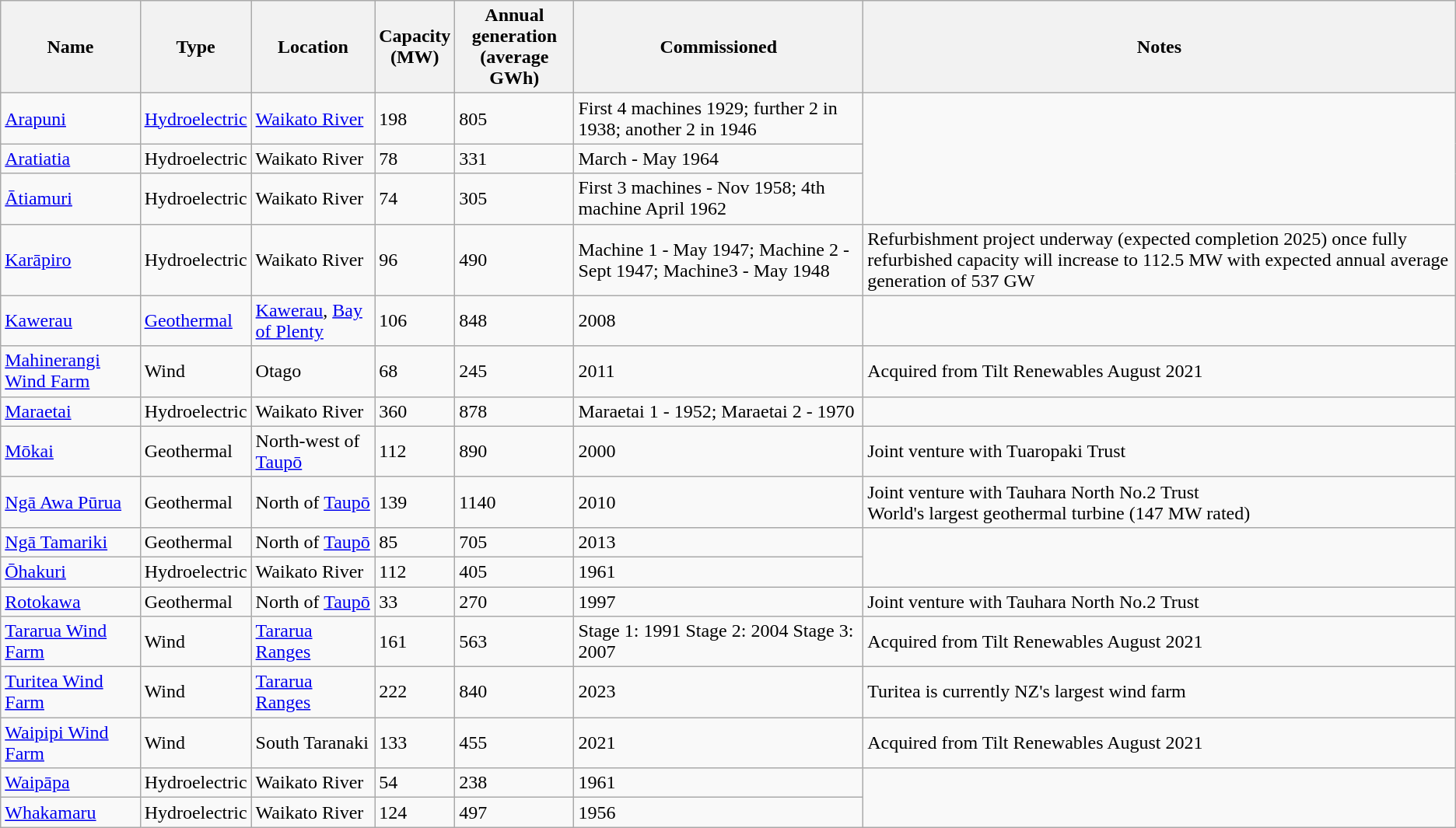<table class="wikitable">
<tr>
<th>Name</th>
<th>Type</th>
<th>Location</th>
<th>Capacity <br> (MW)</th>
<th>Annual generation <br> (average GWh)</th>
<th>Commissioned</th>
<th>Notes</th>
</tr>
<tr>
<td><a href='#'>Arapuni</a></td>
<td><a href='#'>Hydroelectric</a></td>
<td><a href='#'>Waikato River</a></td>
<td>198</td>
<td>805</td>
<td>First 4 machines 1929; further 2 in 1938; another 2 in 1946</td>
</tr>
<tr>
<td><a href='#'>Aratiatia</a></td>
<td>Hydroelectric</td>
<td>Waikato River</td>
<td>78</td>
<td>331</td>
<td>March - May 1964</td>
</tr>
<tr>
<td><a href='#'>Ātiamuri</a></td>
<td>Hydroelectric</td>
<td>Waikato River</td>
<td>74</td>
<td>305</td>
<td>First 3 machines - Nov 1958; 4th machine April 1962</td>
</tr>
<tr>
<td><a href='#'>Karāpiro</a></td>
<td>Hydroelectric</td>
<td>Waikato River</td>
<td>96</td>
<td>490</td>
<td>Machine 1 - May 1947; Machine 2 - Sept 1947; Machine3 - May 1948</td>
<td>Refurbishment project underway (expected completion 2025) once fully refurbished capacity will increase to 112.5 MW with expected annual average generation of 537 GW</td>
</tr>
<tr>
<td><a href='#'>Kawerau</a></td>
<td><a href='#'>Geothermal</a></td>
<td><a href='#'>Kawerau</a>, <a href='#'>Bay of Plenty</a></td>
<td>106</td>
<td>848</td>
<td>2008</td>
</tr>
<tr>
<td><a href='#'>Mahinerangi Wind Farm</a></td>
<td>Wind</td>
<td>Otago</td>
<td>68</td>
<td>245</td>
<td>2011</td>
<td>Acquired from Tilt Renewables August 2021</td>
</tr>
<tr>
<td><a href='#'>Maraetai</a></td>
<td>Hydroelectric</td>
<td>Waikato River</td>
<td>360</td>
<td>878</td>
<td>Maraetai 1 - 1952; Maraetai 2 - 1970</td>
</tr>
<tr>
<td><a href='#'>Mōkai</a></td>
<td>Geothermal</td>
<td>North-west of <a href='#'>Taupō</a></td>
<td>112</td>
<td>890</td>
<td>2000</td>
<td>Joint venture with Tuaropaki Trust</td>
</tr>
<tr>
<td><a href='#'>Ngā Awa Pūrua</a></td>
<td>Geothermal</td>
<td>North of <a href='#'>Taupō</a></td>
<td>139</td>
<td>1140</td>
<td>2010</td>
<td>Joint venture with Tauhara North No.2 Trust <br> World's largest geothermal turbine (147 MW rated)</td>
</tr>
<tr>
<td><a href='#'>Ngā Tamariki</a></td>
<td>Geothermal</td>
<td>North of <a href='#'>Taupō</a></td>
<td>85</td>
<td>705</td>
<td>2013</td>
</tr>
<tr>
<td><a href='#'>Ōhakuri</a></td>
<td>Hydroelectric</td>
<td>Waikato River</td>
<td>112</td>
<td>405</td>
<td>1961</td>
</tr>
<tr>
<td><a href='#'>Rotokawa</a></td>
<td>Geothermal</td>
<td>North of <a href='#'>Taupō</a></td>
<td>33</td>
<td>270</td>
<td>1997</td>
<td>Joint venture with Tauhara North No.2 Trust</td>
</tr>
<tr>
<td><a href='#'>Tararua Wind Farm</a></td>
<td>Wind</td>
<td><a href='#'>Tararua Ranges</a></td>
<td>161</td>
<td>563</td>
<td>Stage 1: 1991 Stage 2: 2004  Stage 3: 2007</td>
<td>Acquired from Tilt Renewables August 2021</td>
</tr>
<tr>
<td><a href='#'>Turitea Wind Farm</a></td>
<td>Wind</td>
<td><a href='#'>Tararua Ranges</a></td>
<td>222</td>
<td>840</td>
<td>2023</td>
<td>Turitea is currently NZ's largest wind farm</td>
</tr>
<tr>
<td><a href='#'>Waipipi Wind Farm</a></td>
<td>Wind</td>
<td>South Taranaki</td>
<td>133</td>
<td>455</td>
<td>2021</td>
<td>Acquired from Tilt Renewables August 2021</td>
</tr>
<tr>
<td><a href='#'>Waipāpa</a></td>
<td>Hydroelectric</td>
<td>Waikato River</td>
<td>54</td>
<td>238</td>
<td>1961</td>
</tr>
<tr>
<td><a href='#'>Whakamaru</a></td>
<td>Hydroelectric</td>
<td>Waikato River</td>
<td>124</td>
<td>497</td>
<td>1956</td>
</tr>
</table>
